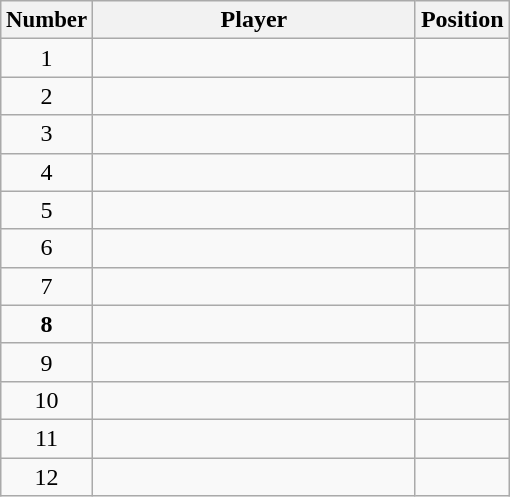<table class="wikitable sortable" style="text-align:center;">
<tr>
<th style="font-size:95%;">Number</th>
<th style="border-bottom:0px; width:13em;">Player</th>
<th style="border-bottom:0px;">Position</th>
</tr>
<tr>
<td>1</td>
<td align=left></td>
<td></td>
</tr>
<tr>
<td>2</td>
<td align=left></td>
<td></td>
</tr>
<tr>
<td>3</td>
<td align=left></td>
<td></td>
</tr>
<tr>
<td>4</td>
<td align=left></td>
<td></td>
</tr>
<tr>
<td>5</td>
<td align=left></td>
<td></td>
</tr>
<tr>
<td>6</td>
<td align=left></td>
<td></td>
</tr>
<tr>
<td>7</td>
<td align=left></td>
<td></td>
</tr>
<tr>
<td><strong>8</strong></td>
<td align=left></td>
<td></td>
</tr>
<tr>
<td>9</td>
<td align=left></td>
<td></td>
</tr>
<tr>
<td>10</td>
<td align=left></td>
<td></td>
</tr>
<tr>
<td>11</td>
<td align=left></td>
<td></td>
</tr>
<tr>
<td>12</td>
<td align=left></td>
<td></td>
</tr>
</table>
